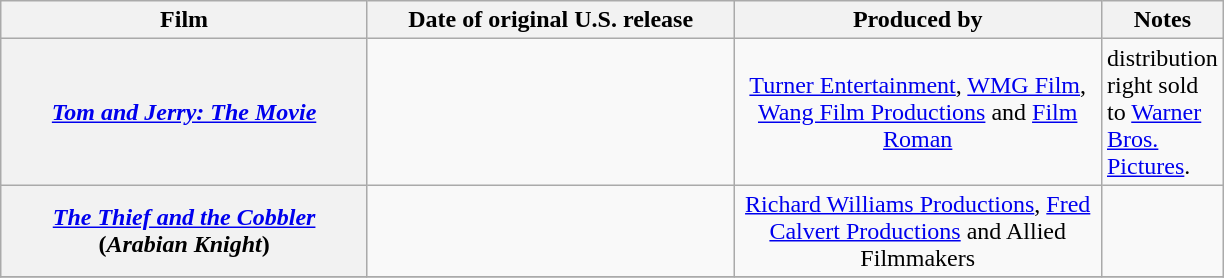<table class="wikitable sortable plainrowheaders" style="width:51em">
<tr>
<th style="width:15em">Film</th>
<th style="width:15em">Date of original U.S. release</th>
<th style="width:15em">Produced by</th>
<th style="width:3em">Notes</th>
</tr>
<tr>
<th scope="row"><em><a href='#'>Tom and Jerry: The Movie</a></em></th>
<td></td>
<td style="text-align:center;"><a href='#'>Turner Entertainment</a>, <a href='#'>WMG Film</a>, <a href='#'>Wang Film Productions</a> and <a href='#'>Film Roman</a></td>
<td>distribution right sold to <a href='#'>Warner Bros. Pictures</a>.</td>
</tr>
<tr>
<th scope="row"><em><a href='#'>The Thief and the Cobbler</a></em> (<em>Arabian Knight</em>)</th>
<td></td>
<td style="text-align:center;"><a href='#'>Richard Williams Productions</a>, <a href='#'>Fred Calvert Productions</a> and Allied Filmmakers</td>
<td></td>
</tr>
<tr>
</tr>
</table>
